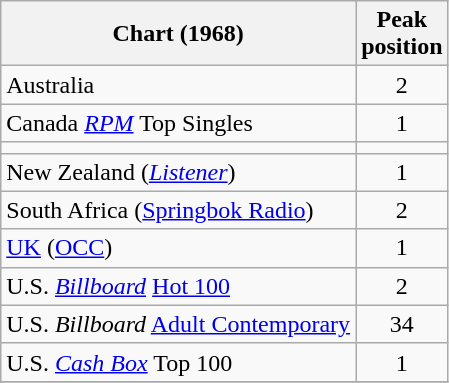<table class="wikitable sortable">
<tr>
<th align="left">Chart (1968)</th>
<th align="left">Peak<br>position</th>
</tr>
<tr>
<td>Australia</td>
<td style="text-align:center;">2</td>
</tr>
<tr>
<td>Canada <em><a href='#'>RPM</a></em> Top Singles</td>
<td style="text-align:center;">1</td>
</tr>
<tr>
<td></td>
</tr>
<tr>
<td>New Zealand (<em><a href='#'>Listener</a></em>)</td>
<td style="text-align:center;">1</td>
</tr>
<tr>
<td>South Africa (<a href='#'>Springbok Radio</a>)</td>
<td align="center">2</td>
</tr>
<tr>
<td><a href='#'>UK</a> (<a href='#'>OCC</a>)</td>
<td style="text-align:center;">1</td>
</tr>
<tr>
<td>U.S. <em><a href='#'>Billboard</a></em> <a href='#'>Hot 100</a></td>
<td style="text-align:center;">2</td>
</tr>
<tr>
<td>U.S. <em>Billboard</em> <a href='#'>Adult Contemporary</a></td>
<td style="text-align:center;">34</td>
</tr>
<tr>
<td>U.S. <em><a href='#'>Cash Box</a></em> Top 100</td>
<td style="text-align:center;">1</td>
</tr>
<tr>
</tr>
</table>
